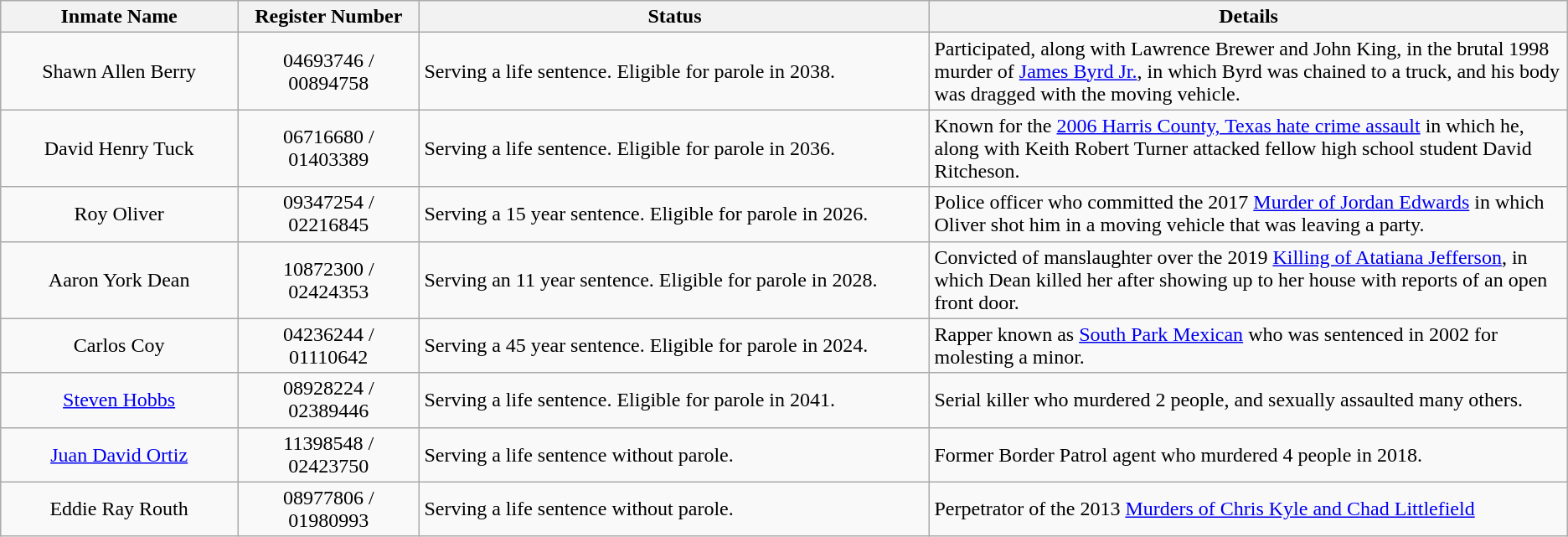<table class="wikitable sortable">
<tr>
<th width=13%>Inmate Name</th>
<th width=10%>Register Number</th>
<th width=28%>Status</th>
<th width=35%>Details</th>
</tr>
<tr>
<td style="text-align:center;">Shawn Allen Berry</td>
<td style="text-align:center;">04693746 / 00894758</td>
<td>Serving a life sentence. Eligible for parole in 2038.</td>
<td>Participated, along with Lawrence Brewer and John King, in the brutal 1998 murder of <a href='#'>James Byrd Jr.</a>, in which Byrd was chained to a truck, and his body was dragged with the moving vehicle.</td>
</tr>
<tr>
<td style="text-align:center;">David Henry Tuck</td>
<td style="text-align:center;">06716680 / 01403389</td>
<td>Serving a life sentence. Eligible for parole in 2036.</td>
<td>Known for the <a href='#'>2006 Harris County, Texas hate crime assault</a> in which he, along with Keith Robert Turner attacked fellow high school student David Ritcheson.</td>
</tr>
<tr>
<td style="text-align:center;">Roy Oliver</td>
<td style="text-align:center;">09347254 / 02216845</td>
<td>Serving a 15 year sentence. Eligible for parole in 2026.</td>
<td>Police officer who committed the 2017 <a href='#'>Murder of Jordan Edwards</a> in which Oliver shot him in a moving vehicle that was leaving a party.</td>
</tr>
<tr>
<td style="text-align:center;">Aaron York Dean</td>
<td style="text-align:center;">10872300 / 02424353</td>
<td>Serving an 11 year sentence. Eligible for parole in 2028.</td>
<td>Convicted of manslaughter over the 2019 <a href='#'>Killing of Atatiana Jefferson</a>, in which Dean killed her after showing up to her house with reports of an open front door.</td>
</tr>
<tr>
<td style="text-align:center;">Carlos Coy</td>
<td style="text-align:center;">04236244 / 01110642</td>
<td>Serving a 45 year sentence. Eligible for parole in 2024.</td>
<td>Rapper known as <a href='#'>South Park Mexican</a> who was sentenced in 2002 for molesting a minor.</td>
</tr>
<tr>
<td style="text-align:center;"><a href='#'>Steven Hobbs</a></td>
<td style="text-align:center;">08928224 / 02389446</td>
<td>Serving a life sentence. Eligible for parole in 2041.</td>
<td>Serial killer who murdered 2 people, and sexually assaulted many others.</td>
</tr>
<tr>
<td style="text-align:center;"><a href='#'>Juan David Ortiz</a></td>
<td style="text-align:center;">11398548 / 02423750</td>
<td>Serving a life sentence without parole.</td>
<td>Former Border Patrol agent who murdered 4 people in 2018.</td>
</tr>
<tr>
<td style="text-align:center;">Eddie Ray Routh</td>
<td style="text-align:center;">08977806 / 01980993</td>
<td>Serving a life sentence without parole.</td>
<td>Perpetrator of the 2013 <a href='#'>Murders of Chris Kyle and Chad Littlefield</a></td>
</tr>
</table>
